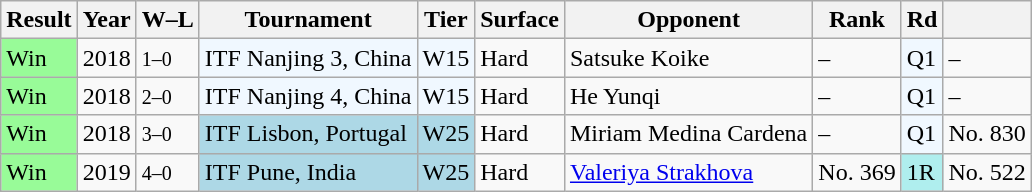<table class="sortable wikitable">
<tr>
<th>Result</th>
<th>Year</th>
<th class="unsortable">W–L</th>
<th>Tournament</th>
<th>Tier</th>
<th>Surface</th>
<th>Opponent</th>
<th>Rank</th>
<th>Rd</th>
<th></th>
</tr>
<tr>
<td bgcolor="98FB98">Win</td>
<td>2018</td>
<td><small>1–0</small></td>
<td bgcolor=#f0f8ff>ITF Nanjing 3, China</td>
<td bgcolor=#f0f8ff>W15</td>
<td>Hard</td>
<td> Satsuke Koike</td>
<td>–</td>
<td bgcolor=f0f8ff>Q1</td>
<td>–</td>
</tr>
<tr>
<td bgcolor="98FB98">Win</td>
<td>2018</td>
<td><small>2–0</small></td>
<td bgcolor=#f0f8ff>ITF Nanjing 4, China</td>
<td bgcolor=#f0f8ff>W15</td>
<td>Hard</td>
<td> He Yunqi</td>
<td>–</td>
<td bgcolor=f0f8ff>Q1</td>
<td>–</td>
</tr>
<tr>
<td bgcolor="98FB98">Win</td>
<td>2018</td>
<td><small>3–0</small></td>
<td bgcolor=lightblue>ITF Lisbon, Portugal</td>
<td bgcolor=lightblue>W25</td>
<td>Hard</td>
<td> Miriam Medina Cardena</td>
<td>–</td>
<td bgcolor=f0f8ff>Q1</td>
<td>No. 830</td>
</tr>
<tr>
<td bgcolor="98FB98">Win</td>
<td>2019</td>
<td><small>4–0</small></td>
<td bgcolor=lightblue>ITF Pune, India</td>
<td bgcolor=lightblue>W25</td>
<td>Hard</td>
<td> <a href='#'>Valeriya Strakhova</a></td>
<td>No. 369</td>
<td bgcolor=afeeee>1R</td>
<td>No. 522</td>
</tr>
</table>
